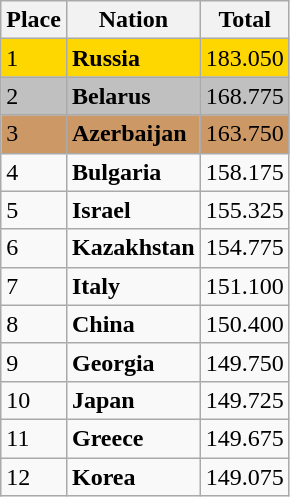<table class="wikitable">
<tr>
<th>Place</th>
<th>Nation</th>
<th>Total</th>
</tr>
<tr bgcolor=gold>
<td>1</td>
<td> <strong>Russia</strong></td>
<td>183.050</td>
</tr>
<tr bgcolor=silver>
<td>2</td>
<td> <strong>Belarus</strong></td>
<td>168.775</td>
</tr>
<tr bgcolor=cc9966>
<td>3</td>
<td> <strong>Azerbaijan</strong></td>
<td>163.750</td>
</tr>
<tr>
<td>4</td>
<td> <strong>Bulgaria</strong></td>
<td>158.175</td>
</tr>
<tr>
<td>5</td>
<td> <strong>Israel</strong></td>
<td>155.325</td>
</tr>
<tr>
<td>6</td>
<td> <strong>Kazakhstan</strong></td>
<td>154.775</td>
</tr>
<tr>
<td>7</td>
<td> <strong>Italy</strong></td>
<td>151.100</td>
</tr>
<tr>
<td>8</td>
<td> <strong>China</strong></td>
<td>150.400</td>
</tr>
<tr>
<td>9</td>
<td> <strong>Georgia</strong></td>
<td>149.750</td>
</tr>
<tr>
<td>10</td>
<td> <strong>Japan</strong></td>
<td>149.725</td>
</tr>
<tr>
<td>11</td>
<td> <strong>Greece</strong></td>
<td>149.675</td>
</tr>
<tr>
<td>12</td>
<td> <strong>Korea</strong></td>
<td>149.075</td>
</tr>
</table>
